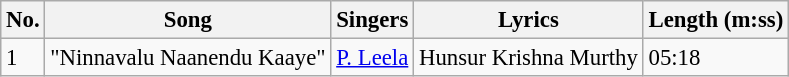<table class="wikitable" style="font-size:95%;">
<tr>
<th>No.</th>
<th>Song</th>
<th>Singers</th>
<th>Lyrics</th>
<th>Length (m:ss)</th>
</tr>
<tr>
<td>1</td>
<td>"Ninnavalu Naanendu Kaaye"</td>
<td><a href='#'>P. Leela</a></td>
<td>Hunsur Krishna Murthy</td>
<td>05:18</td>
</tr>
</table>
